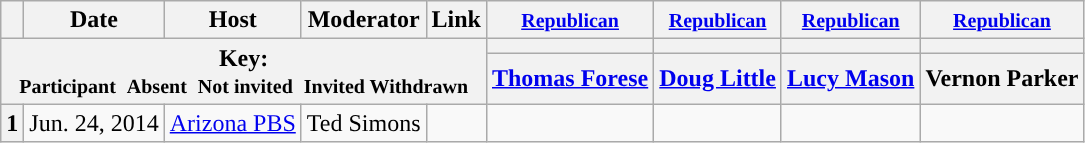<table class="wikitable" style="text-align:center;">
<tr>
<th scope="col"></th>
<th scope="col">Date</th>
<th scope="col">Host</th>
<th scope="col">Moderator</th>
<th scope="col">Link</th>
<th scope="col"><small><a href='#'>Republican</a></small></th>
<th scope="col"><small><a href='#'>Republican</a></small></th>
<th scope="col"><small><a href='#'>Republican</a></small></th>
<th scope="col"><small><a href='#'>Republican</a></small></th>
</tr>
<tr>
<th colspan="5" rowspan="2">Key:<br> <small>Participant </small>  <small>Absent </small>  <small>Not invited </small>  <small>Invited  Withdrawn</small></th>
<th scope="col" style="background:"></th>
<th scope="col" style="background:"></th>
<th scope="col" style="background:"></th>
<th scope="col" style="background:"></th>
</tr>
<tr>
<th scope="col"><a href='#'>Thomas Forese</a></th>
<th scope="col"><a href='#'>Doug Little</a></th>
<th scope="col"><a href='#'>Lucy Mason</a></th>
<th scope="col">Vernon Parker</th>
</tr>
<tr>
<th>1</th>
<td style="white-space:nowrap;">Jun. 24, 2014</td>
<td style="white-space:nowrap;"><a href='#'>Arizona PBS</a></td>
<td style="white-space:nowrap;">Ted Simons</td>
<td style="white-space:nowrap;"></td>
<td></td>
<td></td>
<td></td>
<td></td>
</tr>
</table>
